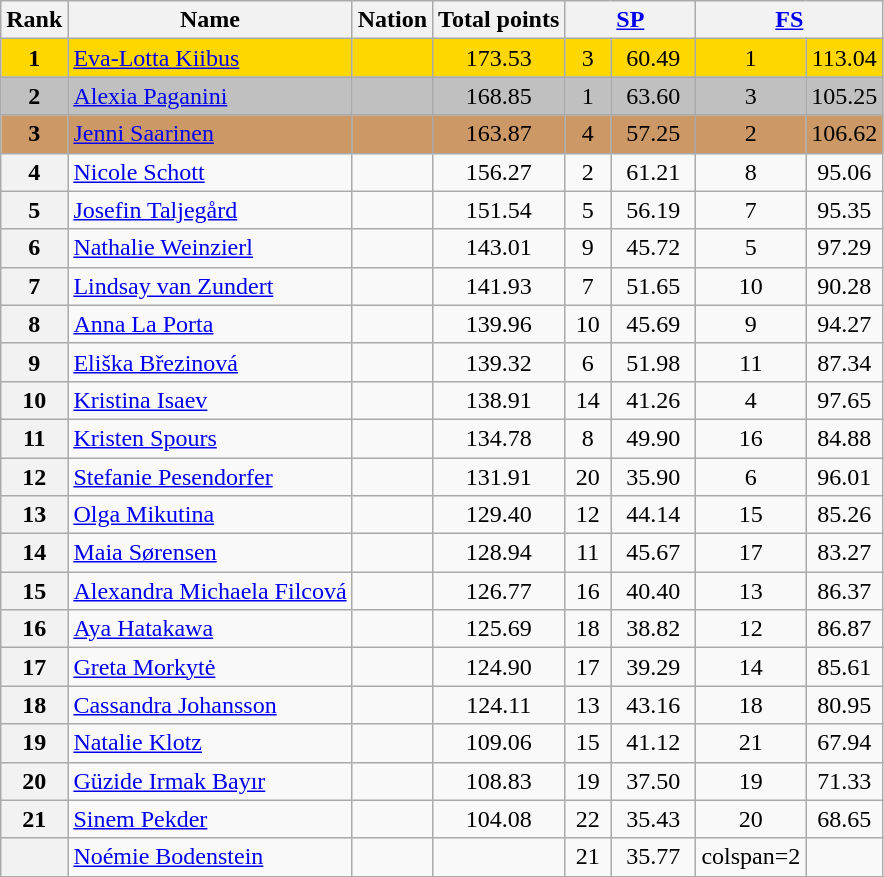<table class="wikitable sortable">
<tr>
<th>Rank</th>
<th>Name</th>
<th>Nation</th>
<th>Total points</th>
<th colspan="2" width="80px"><a href='#'>SP</a></th>
<th colspan="2" width="80px"><a href='#'>FS</a></th>
</tr>
<tr bgcolor="gold">
<td align="center"><strong>1</strong></td>
<td><a href='#'>Eva-Lotta Kiibus</a></td>
<td></td>
<td align="center">173.53</td>
<td align="center">3</td>
<td align="center">60.49</td>
<td align="center">1</td>
<td align="center">113.04</td>
</tr>
<tr bgcolor="silver">
<td align="center"><strong>2</strong></td>
<td><a href='#'>Alexia Paganini</a></td>
<td></td>
<td align="center">168.85</td>
<td align="center">1</td>
<td align="center">63.60</td>
<td align="center">3</td>
<td align="center">105.25</td>
</tr>
<tr bgcolor="cc9966">
<td align="center"><strong>3</strong></td>
<td><a href='#'>Jenni Saarinen</a></td>
<td></td>
<td align="center">163.87</td>
<td align="center">4</td>
<td align="center">57.25</td>
<td align="center">2</td>
<td align="center">106.62</td>
</tr>
<tr>
<th>4</th>
<td><a href='#'>Nicole Schott</a></td>
<td></td>
<td align="center">156.27</td>
<td align="center">2</td>
<td align="center">61.21</td>
<td align="center">8</td>
<td align="center">95.06</td>
</tr>
<tr>
<th>5</th>
<td><a href='#'>Josefin Taljegård</a></td>
<td></td>
<td align="center">151.54</td>
<td align="center">5</td>
<td align="center">56.19</td>
<td align="center">7</td>
<td align="center">95.35</td>
</tr>
<tr>
<th>6</th>
<td><a href='#'>Nathalie Weinzierl</a></td>
<td></td>
<td align="center">143.01</td>
<td align="center">9</td>
<td align="center">45.72</td>
<td align="center">5</td>
<td align="center">97.29</td>
</tr>
<tr>
<th>7</th>
<td><a href='#'>Lindsay van Zundert</a></td>
<td></td>
<td align="center">141.93</td>
<td align="center">7</td>
<td align="center">51.65</td>
<td align="center">10</td>
<td align="center">90.28</td>
</tr>
<tr>
<th>8</th>
<td><a href='#'>Anna La Porta</a></td>
<td></td>
<td align="center">139.96</td>
<td align="center">10</td>
<td align="center">45.69</td>
<td align="center">9</td>
<td align="center">94.27</td>
</tr>
<tr>
<th>9</th>
<td><a href='#'>Eliška Březinová</a></td>
<td></td>
<td align="center">139.32</td>
<td align="center">6</td>
<td align="center">51.98</td>
<td align="center">11</td>
<td align="center">87.34</td>
</tr>
<tr>
<th>10</th>
<td><a href='#'>Kristina Isaev</a></td>
<td></td>
<td align="center">138.91</td>
<td align="center">14</td>
<td align="center">41.26</td>
<td align="center">4</td>
<td align="center">97.65</td>
</tr>
<tr>
<th>11</th>
<td><a href='#'>Kristen Spours</a></td>
<td></td>
<td align="center">134.78</td>
<td align="center">8</td>
<td align="center">49.90</td>
<td align="center">16</td>
<td align="center">84.88</td>
</tr>
<tr>
<th>12</th>
<td><a href='#'>Stefanie Pesendorfer</a></td>
<td></td>
<td align="center">131.91</td>
<td align="center">20</td>
<td align="center">35.90</td>
<td align="center">6</td>
<td align="center">96.01</td>
</tr>
<tr>
<th>13</th>
<td><a href='#'>Olga Mikutina</a></td>
<td></td>
<td align="center">129.40</td>
<td align="center">12</td>
<td align="center">44.14</td>
<td align="center">15</td>
<td align="center">85.26</td>
</tr>
<tr>
<th>14</th>
<td><a href='#'>Maia Sørensen</a></td>
<td></td>
<td align="center">128.94</td>
<td align="center">11</td>
<td align="center">45.67</td>
<td align="center">17</td>
<td align="center">83.27</td>
</tr>
<tr>
<th>15</th>
<td><a href='#'>Alexandra Michaela Filcová</a></td>
<td></td>
<td align="center">126.77</td>
<td align="center">16</td>
<td align="center">40.40</td>
<td align="center">13</td>
<td align="center">86.37</td>
</tr>
<tr>
<th>16</th>
<td><a href='#'>Aya Hatakawa</a></td>
<td></td>
<td align="center">125.69</td>
<td align="center">18</td>
<td align="center">38.82</td>
<td align="center">12</td>
<td align="center">86.87</td>
</tr>
<tr>
<th>17</th>
<td><a href='#'>Greta Morkytė</a></td>
<td></td>
<td align="center">124.90</td>
<td align="center">17</td>
<td align="center">39.29</td>
<td align="center">14</td>
<td align="center">85.61</td>
</tr>
<tr>
<th>18</th>
<td><a href='#'>Cassandra Johansson</a></td>
<td></td>
<td align="center">124.11</td>
<td align="center">13</td>
<td align="center">43.16</td>
<td align="center">18</td>
<td align="center">80.95</td>
</tr>
<tr>
<th>19</th>
<td><a href='#'>Natalie Klotz</a></td>
<td></td>
<td align="center">109.06</td>
<td align="center">15</td>
<td align="center">41.12</td>
<td align="center">21</td>
<td align="center">67.94</td>
</tr>
<tr>
<th>20</th>
<td><a href='#'>Güzide Irmak Bayır</a></td>
<td></td>
<td align="center">108.83</td>
<td align="center">19</td>
<td align="center">37.50</td>
<td align="center">19</td>
<td align="center">71.33</td>
</tr>
<tr>
<th>21</th>
<td><a href='#'>Sinem Pekder</a></td>
<td></td>
<td align="center">104.08</td>
<td align="center">22</td>
<td align="center">35.43</td>
<td align="center">20</td>
<td align="center">68.65</td>
</tr>
<tr>
<th></th>
<td><a href='#'>Noémie Bodenstein</a></td>
<td></td>
<td></td>
<td align="center">21</td>
<td align="center">35.77</td>
<td>colspan=2 </td>
</tr>
</table>
